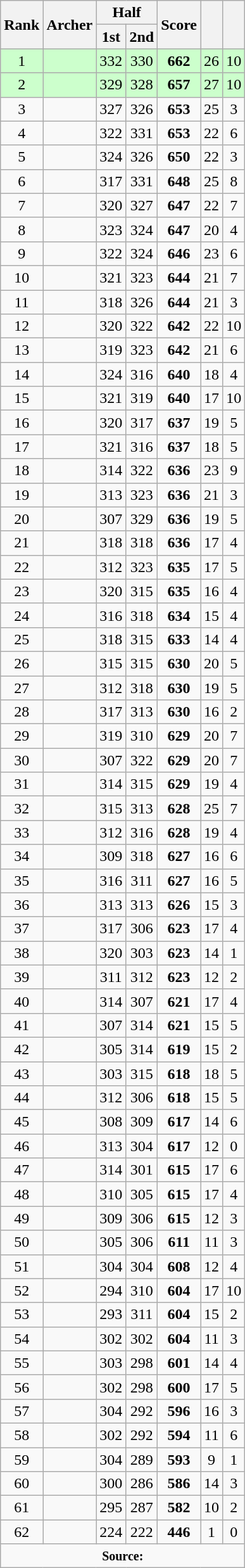<table class="wikitable sortable" style="text-align:center;">
<tr>
<th rowspan=2>Rank</th>
<th rowspan=2>Archer</th>
<th colspan=2>Half</th>
<th rowspan=2>Score</th>
<th rowspan=2></th>
<th rowspan=2></th>
</tr>
<tr>
<th>1st</th>
<th>2nd</th>
</tr>
<tr bgcolor=#ccffcc>
<td>1</td>
<td style="text-align:left;"></td>
<td>332</td>
<td>330</td>
<td><strong>662</strong></td>
<td>26</td>
<td>10</td>
</tr>
<tr bgcolor=#ccffcc>
<td>2</td>
<td style="text-align:left;"></td>
<td>329</td>
<td>328</td>
<td><strong>657</strong></td>
<td>27</td>
<td>10</td>
</tr>
<tr>
<td>3</td>
<td style="text-align:left;"></td>
<td>327</td>
<td>326</td>
<td><strong>653</strong></td>
<td>25</td>
<td>3</td>
</tr>
<tr>
<td>4</td>
<td style="text-align:left;"></td>
<td>322</td>
<td>331</td>
<td><strong>653</strong></td>
<td>22</td>
<td>6</td>
</tr>
<tr>
<td>5</td>
<td style="text-align:left;"></td>
<td>324</td>
<td>326</td>
<td><strong>650</strong></td>
<td>22</td>
<td>3</td>
</tr>
<tr>
<td>6</td>
<td style="text-align:left;"></td>
<td>317</td>
<td>331</td>
<td><strong>648</strong></td>
<td>25</td>
<td>8</td>
</tr>
<tr>
<td>7</td>
<td style="text-align:left;"></td>
<td>320</td>
<td>327</td>
<td><strong>647</strong></td>
<td>22</td>
<td>7</td>
</tr>
<tr>
<td>8</td>
<td style="text-align:left;"></td>
<td>323</td>
<td>324</td>
<td><strong>647</strong></td>
<td>20</td>
<td>4</td>
</tr>
<tr>
<td>9</td>
<td style="text-align:left;"></td>
<td>322</td>
<td>324</td>
<td><strong>646</strong></td>
<td>23</td>
<td>6</td>
</tr>
<tr>
<td>10</td>
<td style="text-align:left;"></td>
<td>321</td>
<td>323</td>
<td><strong>644</strong></td>
<td>21</td>
<td>7</td>
</tr>
<tr>
<td>11</td>
<td style="text-align:left;"></td>
<td>318</td>
<td>326</td>
<td><strong>644</strong></td>
<td>21</td>
<td>3</td>
</tr>
<tr>
<td>12</td>
<td style="text-align:left;"></td>
<td>320</td>
<td>322</td>
<td><strong>642</strong></td>
<td>22</td>
<td>10</td>
</tr>
<tr>
<td>13</td>
<td style="text-align:left;"></td>
<td>319</td>
<td>323</td>
<td><strong>642</strong></td>
<td>21</td>
<td>6</td>
</tr>
<tr>
<td>14</td>
<td style="text-align:left;"></td>
<td>324</td>
<td>316</td>
<td><strong>640</strong></td>
<td>18</td>
<td>4</td>
</tr>
<tr>
<td>15</td>
<td style="text-align:left;"></td>
<td>321</td>
<td>319</td>
<td><strong>640</strong></td>
<td>17</td>
<td>10</td>
</tr>
<tr>
<td>16</td>
<td style="text-align:left;"></td>
<td>320</td>
<td>317</td>
<td><strong>637</strong></td>
<td>19</td>
<td>5</td>
</tr>
<tr>
<td>17</td>
<td style="text-align:left;"></td>
<td>321</td>
<td>316</td>
<td><strong>637</strong></td>
<td>18</td>
<td>5</td>
</tr>
<tr>
<td>18</td>
<td style="text-align:left;"></td>
<td>314</td>
<td>322</td>
<td><strong>636</strong></td>
<td>23</td>
<td>9</td>
</tr>
<tr>
<td>19</td>
<td style="text-align:left;"></td>
<td>313</td>
<td>323</td>
<td><strong>636</strong></td>
<td>21</td>
<td>3</td>
</tr>
<tr>
<td>20</td>
<td style="text-align:left;"></td>
<td>307</td>
<td>329</td>
<td><strong>636</strong></td>
<td>19</td>
<td>5</td>
</tr>
<tr>
<td>21</td>
<td style="text-align:left;"></td>
<td>318</td>
<td>318</td>
<td><strong>636</strong></td>
<td>17</td>
<td>4</td>
</tr>
<tr>
<td>22</td>
<td style="text-align:left;"></td>
<td>312</td>
<td>323</td>
<td><strong>635</strong></td>
<td>17</td>
<td>5</td>
</tr>
<tr>
<td>23</td>
<td style="text-align:left;"></td>
<td>320</td>
<td>315</td>
<td><strong>635</strong></td>
<td>16</td>
<td>4</td>
</tr>
<tr>
<td>24</td>
<td style="text-align:left;"></td>
<td>316</td>
<td>318</td>
<td><strong>634</strong></td>
<td>15</td>
<td>4</td>
</tr>
<tr>
<td>25</td>
<td style="text-align:left;"></td>
<td>318</td>
<td>315</td>
<td><strong>633</strong></td>
<td>14</td>
<td>4</td>
</tr>
<tr>
<td>26</td>
<td style="text-align:left;"></td>
<td>315</td>
<td>315</td>
<td><strong>630</strong></td>
<td>20</td>
<td>5</td>
</tr>
<tr>
<td>27</td>
<td style="text-align:left;"></td>
<td>312</td>
<td>318</td>
<td><strong>630</strong></td>
<td>19</td>
<td>5</td>
</tr>
<tr>
<td>28</td>
<td style="text-align:left;"></td>
<td>317</td>
<td>313</td>
<td><strong>630</strong></td>
<td>16</td>
<td>2</td>
</tr>
<tr>
<td>29</td>
<td style="text-align:left;"></td>
<td>319</td>
<td>310</td>
<td><strong>629</strong></td>
<td>20</td>
<td>7</td>
</tr>
<tr>
<td>30</td>
<td style="text-align:left;"></td>
<td>307</td>
<td>322</td>
<td><strong>629</strong></td>
<td>20</td>
<td>7</td>
</tr>
<tr>
<td>31</td>
<td style="text-align:left;"></td>
<td>314</td>
<td>315</td>
<td><strong>629</strong></td>
<td>19</td>
<td>4</td>
</tr>
<tr>
<td>32</td>
<td style="text-align:left;"></td>
<td>315</td>
<td>313</td>
<td><strong>628</strong></td>
<td>25</td>
<td>7</td>
</tr>
<tr>
<td>33</td>
<td style="text-align:left;"></td>
<td>312</td>
<td>316</td>
<td><strong>628</strong></td>
<td>19</td>
<td>4</td>
</tr>
<tr>
<td>34</td>
<td style="text-align:left;"></td>
<td>309</td>
<td>318</td>
<td><strong>627</strong></td>
<td>16</td>
<td>6</td>
</tr>
<tr>
<td>35</td>
<td style="text-align:left;"></td>
<td>316</td>
<td>311</td>
<td><strong>627</strong></td>
<td>16</td>
<td>5</td>
</tr>
<tr>
<td>36</td>
<td style="text-align:left;"></td>
<td>313</td>
<td>313</td>
<td><strong>626</strong></td>
<td>15</td>
<td>3</td>
</tr>
<tr>
<td>37</td>
<td style="text-align:left;"></td>
<td>317</td>
<td>306</td>
<td><strong>623</strong></td>
<td>17</td>
<td>4</td>
</tr>
<tr>
<td>38</td>
<td style="text-align:left;"></td>
<td>320</td>
<td>303</td>
<td><strong>623</strong></td>
<td>14</td>
<td>1</td>
</tr>
<tr>
<td>39</td>
<td style="text-align:left;"></td>
<td>311</td>
<td>312</td>
<td><strong>623</strong></td>
<td>12</td>
<td>2</td>
</tr>
<tr>
<td>40</td>
<td style="text-align:left;"></td>
<td>314</td>
<td>307</td>
<td><strong>621</strong></td>
<td>17</td>
<td>4</td>
</tr>
<tr>
<td>41</td>
<td style="text-align:left;"></td>
<td>307</td>
<td>314</td>
<td><strong>621</strong></td>
<td>15</td>
<td>5</td>
</tr>
<tr>
<td>42</td>
<td style="text-align:left;"></td>
<td>305</td>
<td>314</td>
<td><strong>619</strong></td>
<td>15</td>
<td>2</td>
</tr>
<tr>
<td>43</td>
<td style="text-align:left;"></td>
<td>303</td>
<td>315</td>
<td><strong>618</strong></td>
<td>18</td>
<td>5</td>
</tr>
<tr>
<td>44</td>
<td style="text-align:left;"></td>
<td>312</td>
<td>306</td>
<td><strong>618</strong></td>
<td>15</td>
<td>5</td>
</tr>
<tr>
<td>45</td>
<td style="text-align:left;"></td>
<td>308</td>
<td>309</td>
<td><strong>617</strong></td>
<td>14</td>
<td>6</td>
</tr>
<tr>
<td>46</td>
<td style="text-align:left;"></td>
<td>313</td>
<td>304</td>
<td><strong>617</strong></td>
<td>12</td>
<td>0</td>
</tr>
<tr>
<td>47</td>
<td style="text-align:left;"></td>
<td>314</td>
<td>301</td>
<td><strong>615</strong></td>
<td>17</td>
<td>6</td>
</tr>
<tr>
<td>48</td>
<td style="text-align:left;"></td>
<td>310</td>
<td>305</td>
<td><strong>615</strong></td>
<td>17</td>
<td>4</td>
</tr>
<tr>
<td>49</td>
<td style="text-align:left;"></td>
<td>309</td>
<td>306</td>
<td><strong>615</strong></td>
<td>12</td>
<td>3</td>
</tr>
<tr>
<td>50</td>
<td style="text-align:left;"></td>
<td>305</td>
<td>306</td>
<td><strong>611</strong></td>
<td>11</td>
<td>3</td>
</tr>
<tr>
<td>51</td>
<td style="text-align:left;"></td>
<td>304</td>
<td>304</td>
<td><strong>608</strong></td>
<td>12</td>
<td>4</td>
</tr>
<tr>
<td>52</td>
<td style="text-align:left;"></td>
<td>294</td>
<td>310</td>
<td><strong>604</strong></td>
<td>17</td>
<td>10</td>
</tr>
<tr>
<td>53</td>
<td style="text-align:left;"></td>
<td>293</td>
<td>311</td>
<td><strong>604</strong></td>
<td>15</td>
<td>2</td>
</tr>
<tr>
<td>54</td>
<td style="text-align:left;"></td>
<td>302</td>
<td>302</td>
<td><strong>604</strong></td>
<td>11</td>
<td>3</td>
</tr>
<tr>
<td>55</td>
<td style="text-align:left;"></td>
<td>303</td>
<td>298</td>
<td><strong>601</strong></td>
<td>14</td>
<td>4</td>
</tr>
<tr>
<td>56</td>
<td style="text-align:left;"></td>
<td>302</td>
<td>298</td>
<td><strong>600</strong></td>
<td>17</td>
<td>5</td>
</tr>
<tr>
<td>57</td>
<td style="text-align:left;"></td>
<td>304</td>
<td>292</td>
<td><strong>596</strong></td>
<td>16</td>
<td>3</td>
</tr>
<tr>
<td>58</td>
<td style="text-align:left;"></td>
<td>302</td>
<td>292</td>
<td><strong>594</strong></td>
<td>11</td>
<td>6</td>
</tr>
<tr>
<td>59</td>
<td style="text-align:left;"></td>
<td>304</td>
<td>289</td>
<td><strong>593</strong></td>
<td>9</td>
<td>1</td>
</tr>
<tr>
<td>60</td>
<td style="text-align:left;"></td>
<td>300</td>
<td>286</td>
<td><strong>586</strong></td>
<td>14</td>
<td>3</td>
</tr>
<tr>
<td>61</td>
<td style="text-align:left;"></td>
<td>295</td>
<td>287</td>
<td><strong>582</strong></td>
<td>10</td>
<td>2</td>
</tr>
<tr>
<td>62</td>
<td style="text-align:left;"></td>
<td>224</td>
<td>222</td>
<td><strong>446</strong></td>
<td>1</td>
<td>0</td>
</tr>
<tr>
<td colspan=7><small><strong>Source:</strong></small></td>
</tr>
</table>
